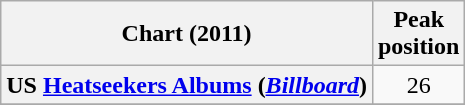<table class="wikitable plainrowheaders" style="text-align:center">
<tr>
<th>Chart (2011)</th>
<th>Peak<br>position</th>
</tr>
<tr>
<th scope="row">US <a href='#'>Heatseekers Albums</a> (<em><a href='#'>Billboard</a></em>)</th>
<td>26</td>
</tr>
<tr>
</tr>
</table>
